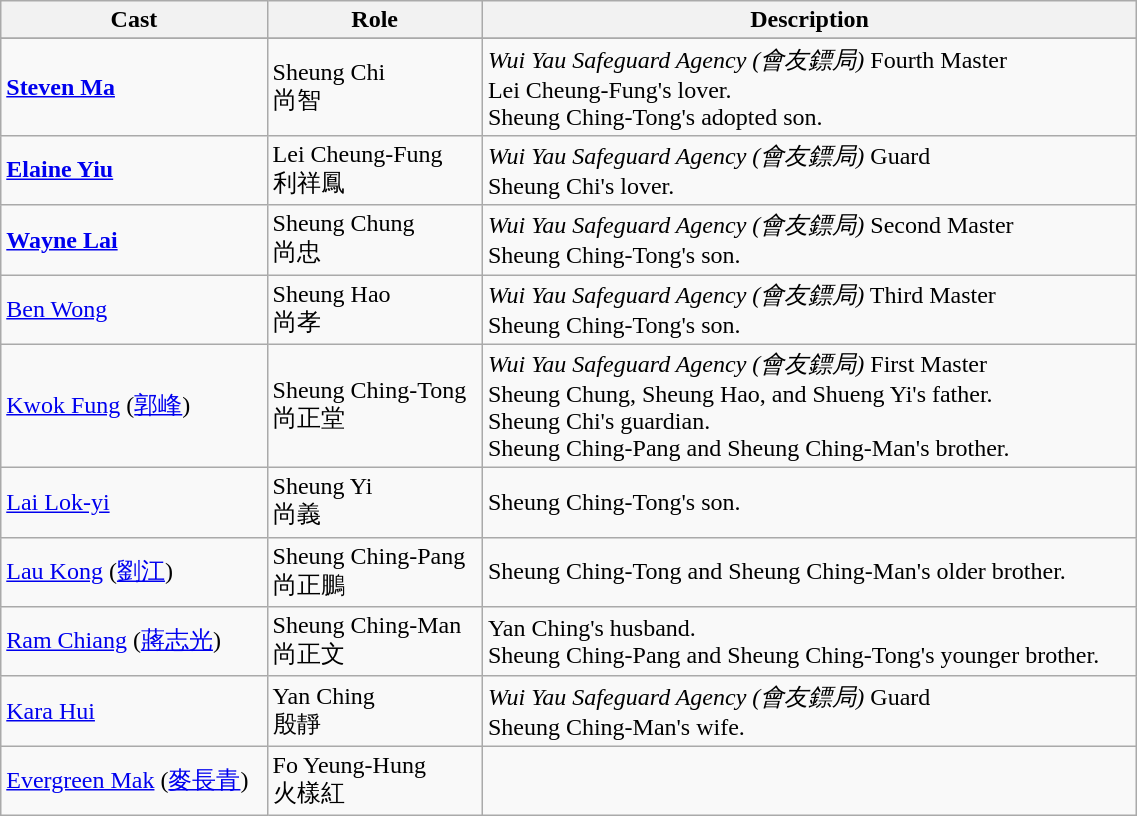<table class="wikitable" width="60%">
<tr>
<th>Cast</th>
<th>Role</th>
<th>Description</th>
</tr>
<tr>
</tr>
<tr>
<td><strong><a href='#'>Steven Ma</a></strong></td>
<td>Sheung Chi <br> 尚智</td>
<td><em>Wui Yau Safeguard Agency (會友鏢局)</em> Fourth Master <br> Lei Cheung-Fung's lover. <br> Sheung Ching-Tong's adopted son.</td>
</tr>
<tr>
<td><strong><a href='#'>Elaine Yiu</a></strong></td>
<td>Lei Cheung-Fung <br> 利祥鳳</td>
<td><em>Wui Yau Safeguard Agency (會友鏢局)</em> Guard <br> Sheung Chi's lover.</td>
</tr>
<tr>
<td><strong><a href='#'>Wayne Lai</a></strong></td>
<td>Sheung Chung <br> 尚忠</td>
<td><em>Wui Yau Safeguard Agency (會友鏢局)</em> Second Master <br> Sheung Ching-Tong's son.</td>
</tr>
<tr>
<td><a href='#'>Ben Wong</a></td>
<td>Sheung Hao <br> 尚孝</td>
<td><em>Wui Yau Safeguard Agency (會友鏢局)</em> Third Master <br> Sheung Ching-Tong's son.</td>
</tr>
<tr>
<td><a href='#'>Kwok Fung</a> (<a href='#'>郭峰</a>)</td>
<td>Sheung Ching-Tong <br> 尚正堂</td>
<td><em>Wui Yau Safeguard Agency (會友鏢局)</em> First Master <br> Sheung Chung, Sheung Hao, and Shueng Yi's father. <br> Sheung Chi's guardian. <br> Sheung Ching-Pang and Sheung Ching-Man's brother.</td>
</tr>
<tr>
<td><a href='#'>Lai Lok-yi</a></td>
<td>Sheung Yi  <br> 尚義</td>
<td>Sheung Ching-Tong's son.</td>
</tr>
<tr>
<td><a href='#'>Lau Kong</a> (<a href='#'>劉江</a>)</td>
<td>Sheung Ching-Pang <br> 尚正鵬</td>
<td>Sheung Ching-Tong and Sheung Ching-Man's older brother.</td>
</tr>
<tr>
<td><a href='#'>Ram Chiang</a> (<a href='#'>蔣志光</a>)</td>
<td>Sheung Ching-Man <br> 尚正文</td>
<td>Yan Ching's husband. <br> Sheung Ching-Pang and Sheung Ching-Tong's younger brother.</td>
</tr>
<tr>
<td><a href='#'>Kara Hui</a></td>
<td>Yan Ching <br> 殷靜</td>
<td><em>Wui Yau Safeguard Agency (會友鏢局)</em> Guard <br> Sheung Ching-Man's wife.</td>
</tr>
<tr>
<td><a href='#'>Evergreen Mak</a> (<a href='#'>麥長青</a>)</td>
<td>Fo Yeung-Hung <br> 火樣紅</td>
<td></td>
</tr>
</table>
